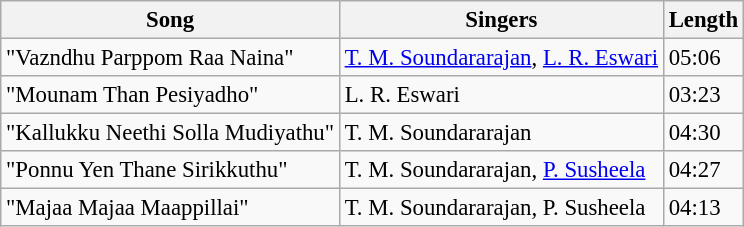<table class="wikitable" style="font-size:95%;">
<tr>
<th>Song</th>
<th>Singers</th>
<th>Length</th>
</tr>
<tr>
<td>"Vazndhu Parppom Raa Naina"</td>
<td><a href='#'>T. M. Soundararajan</a>, <a href='#'>L. R. Eswari</a></td>
<td>05:06</td>
</tr>
<tr>
<td>"Mounam Than Pesiyadho"</td>
<td>L. R. Eswari</td>
<td>03:23</td>
</tr>
<tr>
<td>"Kallukku Neethi Solla Mudiyathu"</td>
<td>T. M. Soundararajan</td>
<td>04:30</td>
</tr>
<tr>
<td>"Ponnu Yen Thane Sirikkuthu"</td>
<td>T. M. Soundararajan, <a href='#'>P. Susheela</a></td>
<td>04:27</td>
</tr>
<tr>
<td>"Majaa Majaa Maappillai"</td>
<td>T. M. Soundararajan, P. Susheela</td>
<td>04:13</td>
</tr>
</table>
